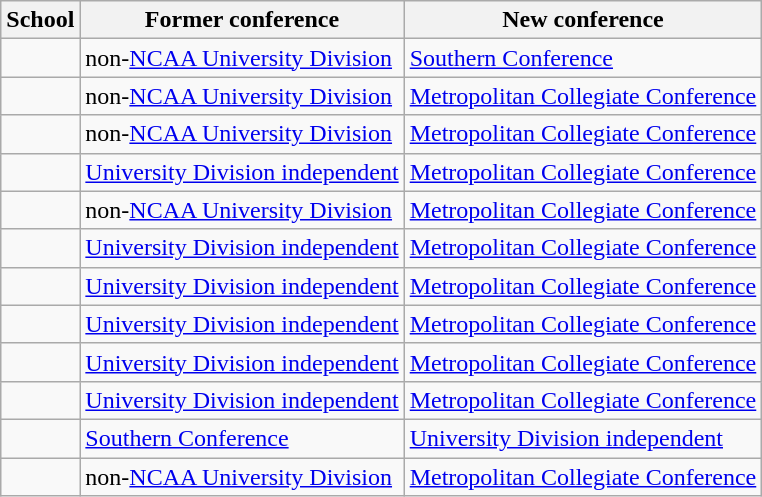<table class="wikitable sortable">
<tr>
<th>School</th>
<th>Former conference</th>
<th>New conference</th>
</tr>
<tr>
<td></td>
<td>non-<a href='#'>NCAA University Division</a></td>
<td><a href='#'>Southern Conference</a></td>
</tr>
<tr>
<td></td>
<td>non-<a href='#'>NCAA University Division</a></td>
<td><a href='#'>Metropolitan Collegiate Conference</a></td>
</tr>
<tr>
<td></td>
<td>non-<a href='#'>NCAA University Division</a></td>
<td><a href='#'>Metropolitan Collegiate Conference</a></td>
</tr>
<tr>
<td></td>
<td><a href='#'>University Division independent</a></td>
<td><a href='#'>Metropolitan Collegiate Conference</a></td>
</tr>
<tr>
<td></td>
<td>non-<a href='#'>NCAA University Division</a></td>
<td><a href='#'>Metropolitan Collegiate Conference</a></td>
</tr>
<tr>
<td></td>
<td><a href='#'>University Division independent</a></td>
<td><a href='#'>Metropolitan Collegiate Conference</a></td>
</tr>
<tr>
<td></td>
<td><a href='#'>University Division independent</a></td>
<td><a href='#'>Metropolitan Collegiate Conference</a></td>
</tr>
<tr>
<td></td>
<td><a href='#'>University Division independent</a></td>
<td><a href='#'>Metropolitan Collegiate Conference</a></td>
</tr>
<tr>
<td></td>
<td><a href='#'>University Division independent</a></td>
<td><a href='#'>Metropolitan Collegiate Conference</a></td>
</tr>
<tr>
<td></td>
<td><a href='#'>University Division independent</a></td>
<td><a href='#'>Metropolitan Collegiate Conference</a></td>
</tr>
<tr>
<td></td>
<td><a href='#'>Southern Conference</a></td>
<td><a href='#'>University Division independent</a></td>
</tr>
<tr>
<td></td>
<td>non-<a href='#'>NCAA University Division</a></td>
<td><a href='#'>Metropolitan Collegiate Conference</a></td>
</tr>
</table>
